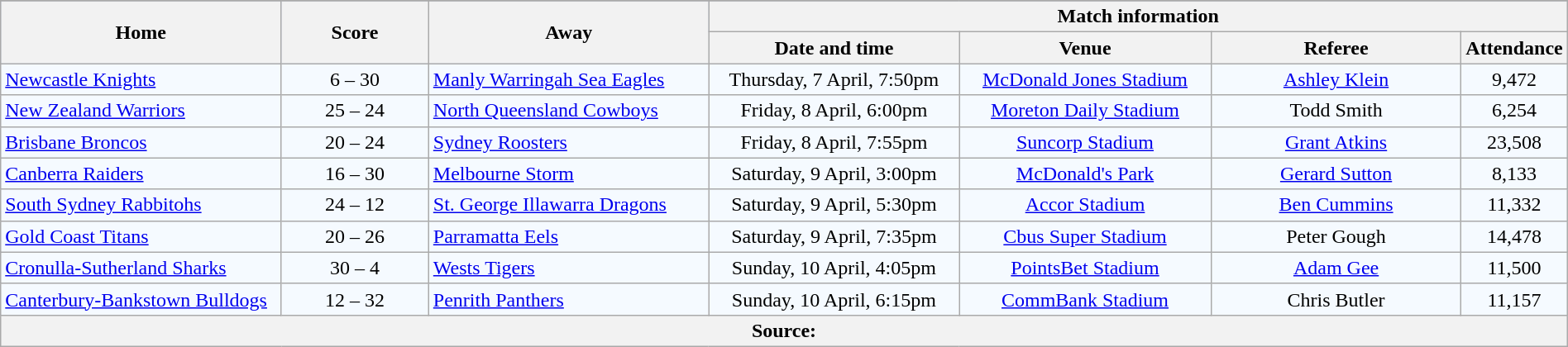<table class="wikitable" style="border-collapse:collapse; text-align:center; width:100%;">
<tr style="background:#c1d8ff;">
</tr>
<tr style="background:#c1d8ff;">
<th rowspan="2" style="width:19%;">Home</th>
<th rowspan="2" style="width:10%;">Score</th>
<th rowspan="2" style="width:19%;">Away</th>
<th colspan="6">Match information</th>
</tr>
<tr style="background:#efefef;">
<th width=17%>Date and time</th>
<th width=17%>Venue</th>
<th width=17%>Referee</th>
<th width=5%>Attendance</th>
</tr>
<tr style="text-align:center; background:#f5faff;">
<td align="left"> <a href='#'>Newcastle Knights</a></td>
<td>6 – 30</td>
<td align="left"> <a href='#'>Manly Warringah Sea Eagles</a></td>
<td>Thursday, 7 April, 7:50pm</td>
<td><a href='#'>McDonald Jones Stadium</a></td>
<td><a href='#'>Ashley Klein</a></td>
<td>9,472</td>
</tr>
<tr style="text-align:center; background:#f5faff;">
<td align="left"> <a href='#'>New Zealand Warriors</a></td>
<td>25 – 24</td>
<td align="left"> <a href='#'>North Queensland Cowboys</a></td>
<td>Friday, 8 April, 6:00pm</td>
<td><a href='#'>Moreton Daily Stadium</a></td>
<td>Todd Smith</td>
<td>6,254</td>
</tr>
<tr style="text-align:center; background:#f5faff;">
<td align="left"> <a href='#'>Brisbane Broncos</a></td>
<td>20 – 24</td>
<td align="left"> <a href='#'>Sydney Roosters</a></td>
<td>Friday, 8 April, 7:55pm</td>
<td><a href='#'>Suncorp Stadium</a></td>
<td><a href='#'>Grant Atkins</a></td>
<td>23,508</td>
</tr>
<tr style="text-align:center; background:#f5faff;">
<td align="left"> <a href='#'>Canberra Raiders</a></td>
<td>16 – 30</td>
<td align="left"> <a href='#'>Melbourne Storm</a></td>
<td>Saturday, 9 April, 3:00pm</td>
<td><a href='#'>McDonald's Park</a></td>
<td><a href='#'>Gerard Sutton</a></td>
<td>8,133</td>
</tr>
<tr style="text-align:center; background:#f5faff;">
<td align="left"> <a href='#'>South Sydney Rabbitohs</a></td>
<td>24 – 12</td>
<td align="left"> <a href='#'>St. George Illawarra Dragons</a></td>
<td>Saturday, 9 April, 5:30pm</td>
<td><a href='#'>Accor Stadium</a></td>
<td><a href='#'>Ben Cummins</a></td>
<td>11,332</td>
</tr>
<tr style="text-align:center; background:#f5faff;">
<td align="left"> <a href='#'>Gold Coast Titans</a></td>
<td>20 – 26</td>
<td align="left"> <a href='#'>Parramatta Eels</a></td>
<td>Saturday, 9 April, 7:35pm</td>
<td><a href='#'>Cbus Super Stadium</a></td>
<td>Peter Gough</td>
<td>14,478</td>
</tr>
<tr style="text-align:center; background:#f5faff;">
<td align="left"> <a href='#'>Cronulla-Sutherland Sharks</a></td>
<td>30 – 4</td>
<td align="left"> <a href='#'>Wests Tigers</a></td>
<td>Sunday, 10 April, 4:05pm</td>
<td><a href='#'>PointsBet Stadium</a></td>
<td><a href='#'>Adam Gee</a></td>
<td>11,500</td>
</tr>
<tr style="text-align:center; background:#f5faff;">
<td align="left"> <a href='#'>Canterbury-Bankstown Bulldogs</a></td>
<td>12 – 32</td>
<td align="left"> <a href='#'>Penrith Panthers</a></td>
<td>Sunday, 10 April, 6:15pm</td>
<td><a href='#'>CommBank Stadium</a></td>
<td>Chris Butler</td>
<td>11,157</td>
</tr>
<tr>
<th colspan="7">Source:</th>
</tr>
</table>
